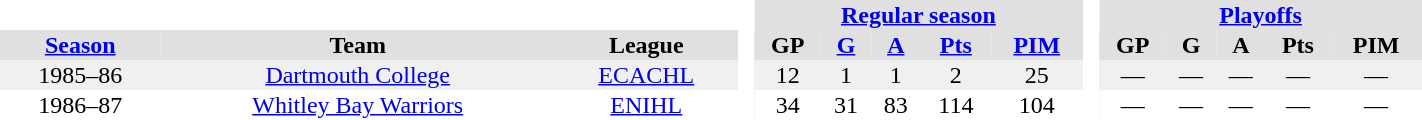<table border="0" cellpadding="1" cellspacing="0" style="text-align:center; width:75%">
<tr bgcolor="#e0e0e0">
<th colspan="3"  bgcolor="#ffffff"> </th>
<th rowspan="99" bgcolor="#ffffff"> </th>
<th colspan="5"><a href='#'>Regular season</a></th>
<th rowspan="99" bgcolor="#ffffff"> </th>
<th colspan="5"><a href='#'>Playoffs</a></th>
</tr>
<tr bgcolor="#e0e0e0">
<th><a href='#'>Season</a></th>
<th>Team</th>
<th>League</th>
<th>GP</th>
<th><a href='#'>G</a></th>
<th><a href='#'>A</a></th>
<th><a href='#'>Pts</a></th>
<th><a href='#'>PIM</a></th>
<th>GP</th>
<th>G</th>
<th>A</th>
<th>Pts</th>
<th>PIM</th>
</tr>
<tr bgcolor="#f0f0f0">
<td ALIGN="center">1985–86</td>
<td ALIGN="center"><a href='#'>Dartmouth College</a></td>
<td ALIGN="center"><a href='#'>ECACHL</a></td>
<td ALIGN="center">12</td>
<td ALIGN="center">1</td>
<td ALIGN="center">1</td>
<td ALIGN="center">2</td>
<td ALIGN="center">25</td>
<td ALIGN="center">—</td>
<td ALIGN="center">—</td>
<td ALIGN="center">—</td>
<td ALIGN="center">—</td>
<td ALIGN="center">—</td>
</tr>
<tr>
<td ALIGN="center">1986–87</td>
<td ALIGN="center"><a href='#'>Whitley Bay Warriors</a></td>
<td ALIGN="center"><a href='#'>ENIHL</a></td>
<td ALIGN="center">34</td>
<td ALIGN="center">31</td>
<td ALIGN="center">83</td>
<td ALIGN="center">114</td>
<td ALIGN="center">104</td>
<td ALIGN="center">—</td>
<td ALIGN="center">—</td>
<td ALIGN="center">—</td>
<td ALIGN="center">—</td>
<td ALIGN="center">—</td>
</tr>
</table>
